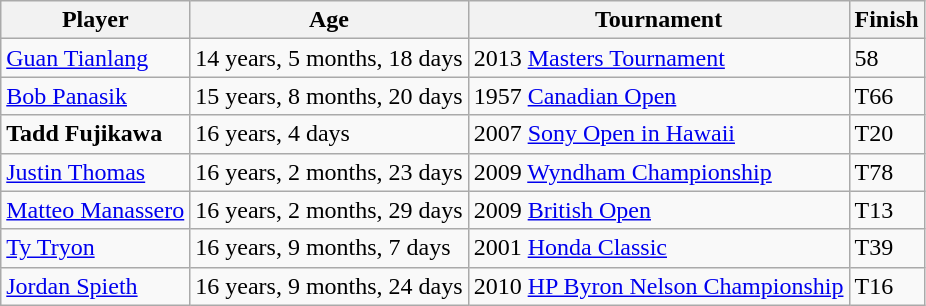<table class=wikitable>
<tr>
<th>Player</th>
<th>Age</th>
<th>Tournament</th>
<th>Finish</th>
</tr>
<tr>
<td><a href='#'>Guan Tianlang</a></td>
<td>14 years, 5 months, 18 days</td>
<td>2013 <a href='#'>Masters Tournament</a></td>
<td>58</td>
</tr>
<tr>
<td><a href='#'>Bob Panasik</a></td>
<td>15 years, 8 months, 20 days</td>
<td>1957 <a href='#'>Canadian Open</a></td>
<td>T66</td>
</tr>
<tr>
<td><strong>Tadd Fujikawa</strong></td>
<td>16 years, 4 days</td>
<td>2007 <a href='#'>Sony Open in Hawaii</a></td>
<td>T20</td>
</tr>
<tr>
<td><a href='#'>Justin Thomas</a></td>
<td>16 years, 2 months, 23 days</td>
<td>2009 <a href='#'>Wyndham Championship</a></td>
<td>T78</td>
</tr>
<tr>
<td><a href='#'>Matteo Manassero</a></td>
<td>16 years, 2 months, 29 days</td>
<td>2009 <a href='#'>British Open</a></td>
<td>T13</td>
</tr>
<tr>
<td><a href='#'>Ty Tryon</a></td>
<td>16 years, 9 months, 7 days</td>
<td>2001 <a href='#'>Honda Classic</a></td>
<td>T39</td>
</tr>
<tr>
<td><a href='#'>Jordan Spieth</a></td>
<td>16 years, 9 months, 24 days</td>
<td>2010 <a href='#'>HP Byron Nelson Championship</a></td>
<td>T16</td>
</tr>
</table>
